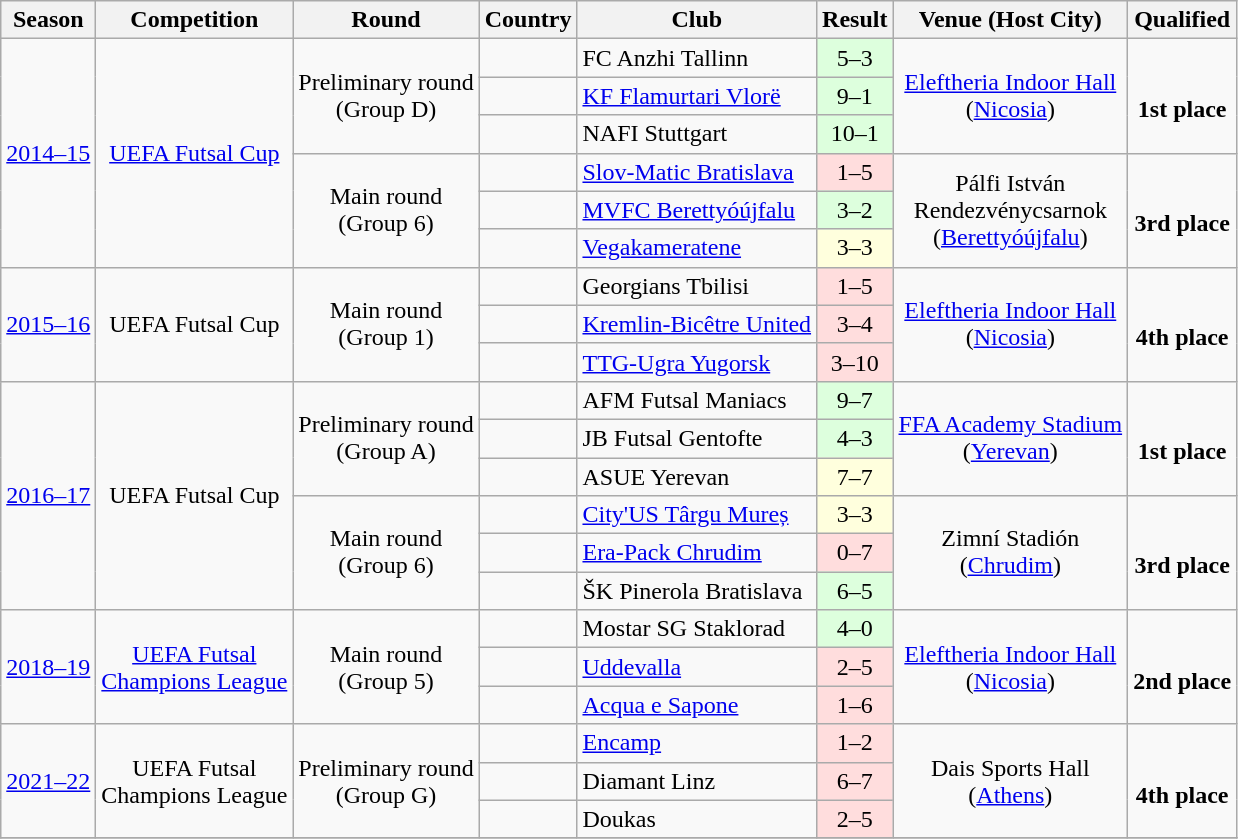<table class="wikitable">
<tr>
<th>Season</th>
<th>Competition</th>
<th>Round</th>
<th>Country</th>
<th>Club</th>
<th>Result</th>
<th>Venue (Host City)</th>
<th>Qualified</th>
</tr>
<tr>
<td rowspan=6><a href='#'>2014–15</a></td>
<td rowspan=6 align=center><a href='#'>UEFA Futsal Cup</a></td>
<td rowspan=3 align=center>Preliminary round<br>(Group D)</td>
<td align=center></td>
<td>FC Anzhi Tallinn</td>
<td style="background:#dfd;" align=center>5–3</td>
<td rowspan=3 align="center"><a href='#'>Eleftheria Indoor Hall</a><br>(<a href='#'>Nicosia</a>)</td>
<td rowspan=3 align="center"><br><strong>1st place</strong></td>
</tr>
<tr>
<td align=center></td>
<td><a href='#'>KF Flamurtari Vlorë</a></td>
<td style="background:#dfd;" align=center>9–1</td>
</tr>
<tr>
<td align=center></td>
<td>NAFI Stuttgart</td>
<td style="background:#dfd;" align=center>10–1</td>
</tr>
<tr>
<td rowspan=3 align="center">Main round<br>(Group 6)</td>
<td align="center"></td>
<td><a href='#'>Slov-Matic Bratislava</a></td>
<td style="background:#fdd;" align=center>1–5</td>
<td rowspan=3 align="center">Pálfi István<br>Rendezvénycsarnok<br>(<a href='#'>Berettyóújfalu</a>)</td>
<td rowspan=3 align="center"><br><strong>3rd place</strong></td>
</tr>
<tr>
<td align="center"></td>
<td><a href='#'>MVFC Berettyóújfalu</a></td>
<td style="background:#dfd;" align=center>3–2</td>
</tr>
<tr>
<td align="center"></td>
<td><a href='#'>Vegakameratene</a></td>
<td style="background:#ffd;" align=center>3–3</td>
</tr>
<tr>
<td rowspan=3><a href='#'>2015–16</a></td>
<td rowspan=3 align=center>UEFA Futsal Cup</td>
<td rowspan=3 align=center>Main round<br>(Group 1)</td>
<td align=center></td>
<td>Georgians Tbilisi</td>
<td style="background:#fdd;" align=center>1–5</td>
<td rowspan=3 align=center><a href='#'>Eleftheria Indoor Hall</a><br>(<a href='#'>Nicosia</a>)</td>
<td rowspan=3 align=center><br><strong>4th place</strong></td>
</tr>
<tr>
<td align=center></td>
<td><a href='#'>Kremlin-Bicêtre United</a></td>
<td style="background:#fdd;" align=center>3–4</td>
</tr>
<tr>
<td align=center></td>
<td><a href='#'>TTG-Ugra Yugorsk</a></td>
<td style="background:#fdd;" align=center>3–10</td>
</tr>
<tr>
<td rowspan=6><a href='#'>2016–17</a></td>
<td rowspan=6 align=center>UEFA Futsal Cup</td>
<td rowspan=3 align=center>Preliminary round<br>(Group A)</td>
<td align=center></td>
<td>AFM Futsal Maniacs</td>
<td style="background:#dfd;" align=center>9–7</td>
<td rowspan=3 align=center><a href='#'>FFA Academy Stadium</a><br>(<a href='#'>Yerevan</a>)</td>
<td rowspan=3 align=center><br><strong>1st place</strong></td>
</tr>
<tr>
<td align="center"></td>
<td>JB Futsal Gentofte</td>
<td style="background:#dfd;" align=center>4–3</td>
</tr>
<tr>
<td align=center></td>
<td>ASUE Yerevan</td>
<td style="background:#ffd;" align=center>7–7</td>
</tr>
<tr>
<td rowspan=3 align=center>Main round<br>(Group 6)</td>
<td align=center></td>
<td><a href='#'>City'US Târgu Mureș</a></td>
<td style="background:#ffd;" align=center>3–3</td>
<td rowspan=3 align=center>Zimní Stadión<br>(<a href='#'>Chrudim</a>)</td>
<td rowspan=3 align=center><br><strong>3rd place</strong></td>
</tr>
<tr>
<td align=center></td>
<td><a href='#'>Era-Pack Chrudim</a></td>
<td style="background:#fdd;" align=center>0–7</td>
</tr>
<tr>
<td align=center></td>
<td>ŠK Pinerola Bratislava</td>
<td style="background:#dfd;" align=center>6–5</td>
</tr>
<tr>
<td rowspan=3><a href='#'>2018–19</a></td>
<td rowspan=3 align=center><a href='#'>UEFA Futsal<br>Champions League</a></td>
<td rowspan=3 align=center>Main round<br>(Group 5)</td>
<td align=center></td>
<td>Mostar SG Staklorad</td>
<td style="background:#dfd;" align=center>4–0</td>
<td rowspan=3 align=center><a href='#'>Eleftheria Indoor Hall</a><br>(<a href='#'>Nicosia</a>)</td>
<td rowspan=3 align=center><br><strong>2nd place</strong></td>
</tr>
<tr>
<td align=center></td>
<td><a href='#'>Uddevalla</a></td>
<td style="background:#fdd;" align=center>2–5</td>
</tr>
<tr>
<td align=center></td>
<td><a href='#'>Acqua e Sapone</a></td>
<td style="background:#fdd;" align=center>1–6</td>
</tr>
<tr>
<td rowspan=3><a href='#'>2021–22</a></td>
<td rowspan=3 align=center>UEFA Futsal<br>Champions League</td>
<td rowspan=3 align=center>Preliminary round<br>(Group G)</td>
<td align=center></td>
<td><a href='#'>Encamp</a></td>
<td style="background:#fdd;" align=center>1–2</td>
<td rowspan=3 align=center>Dais Sports Hall<br>(<a href='#'>Athens</a>)</td>
<td rowspan=3 align=center><br><strong>4th place</strong></td>
</tr>
<tr>
<td align=center></td>
<td>Diamant Linz</td>
<td style="background:#fdd;" align=center>6–7</td>
</tr>
<tr>
<td align=center></td>
<td>Doukas</td>
<td style="background:#fdd;" align=center>2–5</td>
</tr>
<tr>
</tr>
</table>
